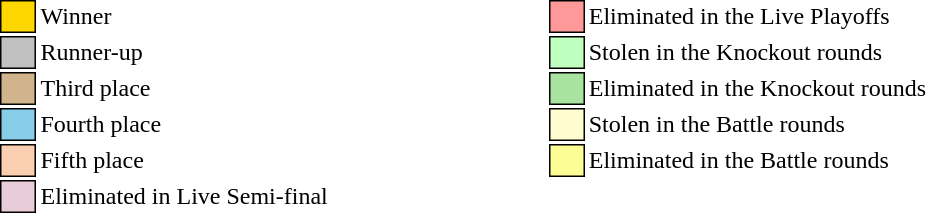<table class="toccolours" style="font-size: 100%; white-space: nowrap">
<tr>
<td style="background: gold; border:1px solid black">     </td>
<td>Winner</td>
<td>     </td>
<td>     </td>
<td>     </td>
<td>     </td>
<td>     </td>
<td>     </td>
<td style="background:#FF9999; border:1px solid black">     </td>
<td>Eliminated in the Live Playoffs</td>
</tr>
<tr>
<td style="background: silver; border:1px solid black">     </td>
<td>Runner-up</td>
<td>     </td>
<td>     </td>
<td>     </td>
<td>     </td>
<td>     </td>
<td>     </td>
<td style="background:#BFFFC0; border:1px solid black">     </td>
<td>Stolen in the Knockout rounds</td>
</tr>
<tr>
<td style="background: tan; border:1px solid black">     </td>
<td>Third place</td>
<td>     </td>
<td>     </td>
<td>     </td>
<td>     </td>
<td>     </td>
<td>     </td>
<td style="background:#A8E4A0; border:1px solid black">     </td>
<td>Eliminated in the Knockout rounds</td>
</tr>
<tr>
<td style="background:skyblue; border:1px solid black">     </td>
<td>Fourth place</td>
<td>     </td>
<td>     </td>
<td>     </td>
<td>     </td>
<td>     </td>
<td>     </td>
<td style="background:#FFFDD0; border:1px solid black">     </td>
<td>Stolen in the Battle rounds</td>
</tr>
<tr>
<td style="background:#FBCEB1; border:1px solid black">     </td>
<td>Fifth place</td>
<td>     </td>
<td>     </td>
<td>     </td>
<td>     </td>
<td>     </td>
<td>     </td>
<td style="background:#FDFD96; border:1px solid black">     </td>
<td>Eliminated in the Battle rounds</td>
</tr>
<tr>
<td style="background:#E8CCD7; border:1px solid black">     </td>
<td>Eliminated in Live Semi-final</td>
<td colspan="8"></td>
</tr>
</table>
